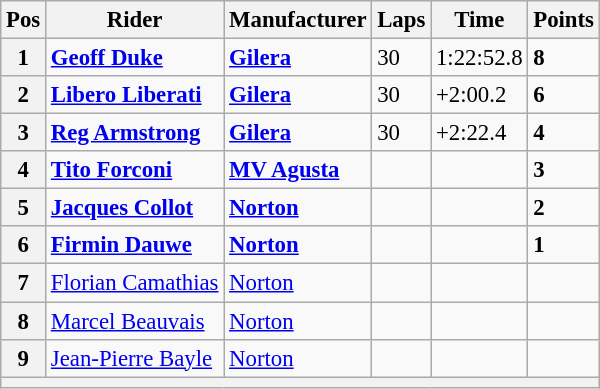<table class="wikitable" style="font-size: 95%;">
<tr>
<th>Pos</th>
<th>Rider</th>
<th>Manufacturer</th>
<th>Laps</th>
<th>Time</th>
<th>Points</th>
</tr>
<tr>
<th>1</th>
<td> <strong><a href='#'>Geoff Duke</a></strong></td>
<td><strong><a href='#'>Gilera</a></strong></td>
<td>30</td>
<td>1:22:52.8</td>
<td><strong>8</strong></td>
</tr>
<tr>
<th>2</th>
<td> <strong><a href='#'>Libero Liberati</a></strong></td>
<td><strong><a href='#'>Gilera</a></strong></td>
<td>30</td>
<td>+2:00.2</td>
<td><strong>6</strong></td>
</tr>
<tr>
<th>3</th>
<td> <strong><a href='#'>Reg Armstrong</a></strong></td>
<td><strong><a href='#'>Gilera</a></strong></td>
<td>30</td>
<td>+2:22.4</td>
<td><strong>4</strong></td>
</tr>
<tr>
<th>4</th>
<td> <strong><a href='#'>Tito Forconi</a></strong></td>
<td><strong><a href='#'>MV Agusta</a></strong></td>
<td></td>
<td></td>
<td><strong>3</strong></td>
</tr>
<tr>
<th>5</th>
<td> <strong><a href='#'>Jacques Collot</a></strong></td>
<td><strong><a href='#'>Norton</a></strong></td>
<td></td>
<td></td>
<td><strong>2</strong></td>
</tr>
<tr>
<th>6</th>
<td> <strong><a href='#'>Firmin Dauwe</a></strong></td>
<td><strong><a href='#'>Norton</a></strong></td>
<td></td>
<td></td>
<td><strong>1</strong></td>
</tr>
<tr>
<th>7</th>
<td> <a href='#'>Florian Camathias</a></td>
<td><a href='#'>Norton</a></td>
<td></td>
<td></td>
<td></td>
</tr>
<tr>
<th>8</th>
<td> <a href='#'>Marcel Beauvais</a></td>
<td><a href='#'>Norton</a></td>
<td></td>
<td></td>
<td></td>
</tr>
<tr>
<th>9</th>
<td> <a href='#'>Jean-Pierre Bayle</a></td>
<td><a href='#'>Norton</a></td>
<td></td>
<td></td>
<td></td>
</tr>
<tr>
<th colspan=6></th>
</tr>
</table>
